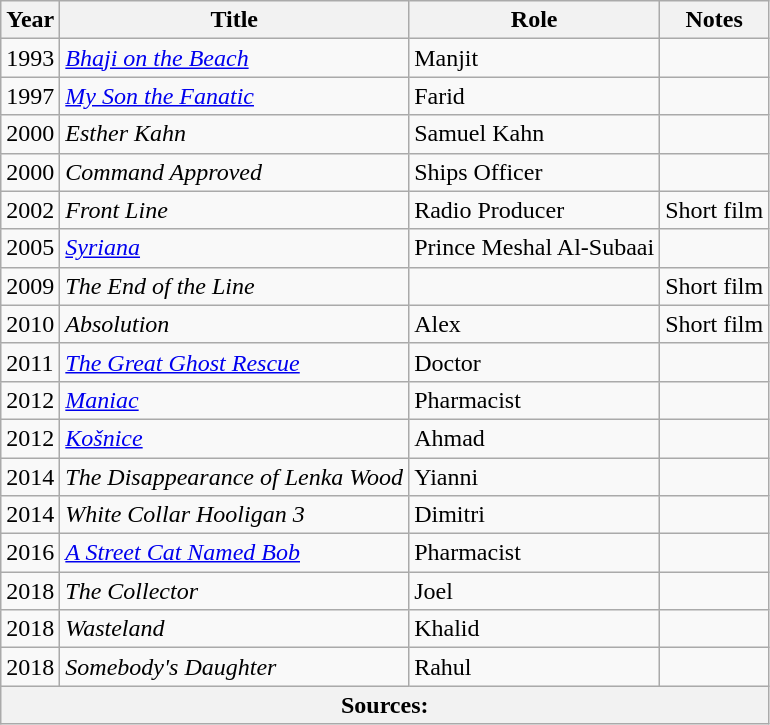<table class="wikitable">
<tr>
<th>Year</th>
<th>Title</th>
<th>Role</th>
<th>Notes</th>
</tr>
<tr>
<td>1993</td>
<td><em><a href='#'>Bhaji on the Beach</a></em></td>
<td>Manjit</td>
<td></td>
</tr>
<tr>
<td>1997</td>
<td><em><a href='#'>My Son the Fanatic</a></em></td>
<td>Farid</td>
<td></td>
</tr>
<tr>
<td>2000</td>
<td><em>Esther Kahn</em></td>
<td>Samuel Kahn</td>
<td></td>
</tr>
<tr>
<td>2000</td>
<td><em>Command Approved</em></td>
<td>Ships Officer</td>
<td></td>
</tr>
<tr>
<td>2002</td>
<td><em>Front Line</em></td>
<td>Radio Producer</td>
<td>Short film</td>
</tr>
<tr>
<td>2005</td>
<td><em><a href='#'>Syriana</a></em></td>
<td>Prince Meshal Al-Subaai</td>
<td></td>
</tr>
<tr>
<td>2009</td>
<td><em>The End of the Line</em></td>
<td></td>
<td>Short film</td>
</tr>
<tr>
<td>2010</td>
<td><em>Absolution</em></td>
<td>Alex</td>
<td>Short film</td>
</tr>
<tr>
<td>2011</td>
<td><em><a href='#'>The Great Ghost Rescue</a></em></td>
<td>Doctor</td>
<td></td>
</tr>
<tr>
<td>2012</td>
<td><em><a href='#'>Maniac</a></em></td>
<td>Pharmacist</td>
<td></td>
</tr>
<tr>
<td>2012</td>
<td><em><a href='#'>Košnice</a></em></td>
<td>Ahmad</td>
<td></td>
</tr>
<tr>
<td>2014</td>
<td><em>The Disappearance of Lenka Wood</em></td>
<td>Yianni</td>
<td></td>
</tr>
<tr>
<td>2014</td>
<td><em>White Collar Hooligan 3</em></td>
<td>Dimitri</td>
<td></td>
</tr>
<tr>
<td>2016</td>
<td><em><a href='#'>A Street Cat Named Bob</a></em></td>
<td>Pharmacist</td>
<td></td>
</tr>
<tr>
<td>2018</td>
<td><em>The Collector</em></td>
<td>Joel</td>
<td></td>
</tr>
<tr>
<td>2018</td>
<td><em>Wasteland</em></td>
<td>Khalid</td>
<td></td>
</tr>
<tr>
<td>2018</td>
<td><em>Somebody's Daughter</em></td>
<td>Rahul</td>
<td></td>
</tr>
<tr>
<th colspan="4"><strong>Sources</strong>: </th>
</tr>
</table>
